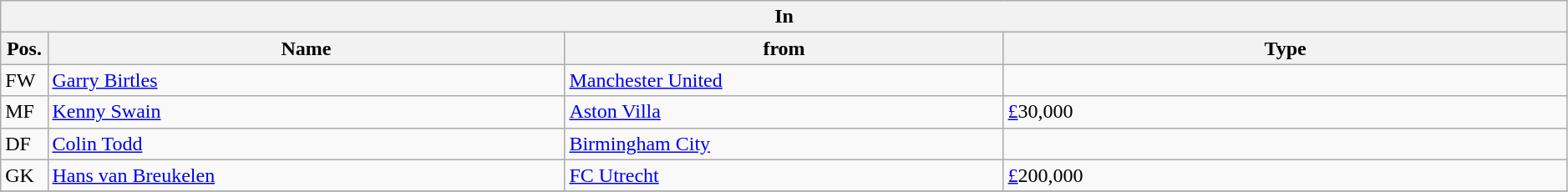<table class="wikitable" style="font-size:100%;width:99%;">
<tr>
<th colspan="4">In</th>
</tr>
<tr>
<th width=3%>Pos.</th>
<th width=33%>Name</th>
<th width=28%>from</th>
<th width=36%>Type</th>
</tr>
<tr>
<td>FW</td>
<td><a href='#'>Garry Birtles</a></td>
<td><a href='#'>Manchester United</a></td>
<td></td>
</tr>
<tr>
<td>MF</td>
<td><a href='#'>Kenny Swain</a></td>
<td><a href='#'>Aston Villa</a></td>
<td><a href='#'>£</a>30,000</td>
</tr>
<tr>
<td>DF</td>
<td><a href='#'>Colin Todd</a></td>
<td><a href='#'>Birmingham City</a></td>
<td></td>
</tr>
<tr>
<td>GK</td>
<td><a href='#'>Hans van Breukelen</a></td>
<td><a href='#'>FC Utrecht</a></td>
<td><a href='#'>£</a>200,000</td>
</tr>
<tr>
</tr>
</table>
